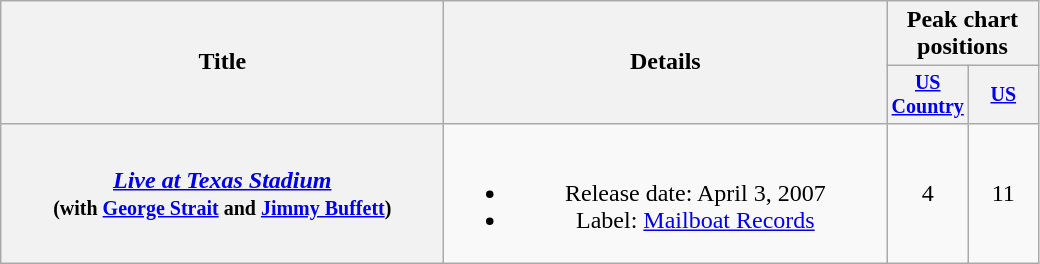<table class="wikitable plainrowheaders" style="text-align:center;">
<tr>
<th rowspan="2" style="width:18em;">Title</th>
<th rowspan="2" style="width:18em;">Details</th>
<th colspan="2">Peak chart<br>positions</th>
</tr>
<tr style="font-size:smaller;">
<th width="40"><a href='#'>US Country</a><br></th>
<th width="40"><a href='#'>US</a><br></th>
</tr>
<tr>
<th scope="row"><em><a href='#'>Live at Texas Stadium</a></em><br><small>(with <a href='#'>George Strait</a> and <a href='#'>Jimmy Buffett</a>)</small></th>
<td><br><ul><li>Release date: April 3, 2007</li><li>Label: <a href='#'>Mailboat Records</a></li></ul></td>
<td>4</td>
<td>11</td>
</tr>
</table>
